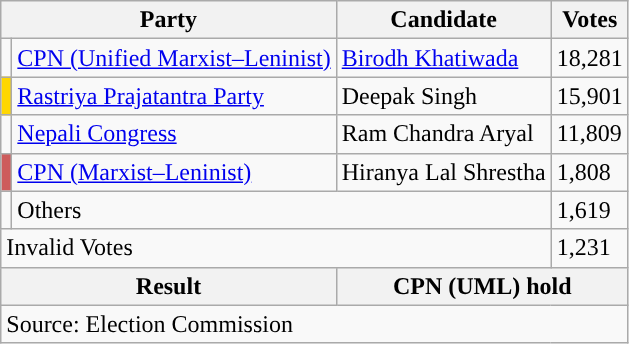<table class="wikitable">
<tr>
<th colspan="2">Party</th>
<th>Candidate</th>
<th>Votes</th>
</tr>
<tr>
<td style="background-color:"></td>
<td><a href='#'>CPN (Unified Marxist–Leninist)</a></td>
<td><a href='#'>Birodh Khatiwada</a></td>
<td>18,281</td>
</tr>
<tr>
<td style="background-color:gold"></td>
<td><a href='#'>Rastriya Prajatantra Party</a></td>
<td>Deepak Singh</td>
<td>15,901</td>
</tr>
<tr>
<td style="background-color:"></td>
<td><a href='#'>Nepali Congress</a></td>
<td>Ram Chandra Aryal</td>
<td>11,809</td>
</tr>
<tr>
<td style="background-color:indianred"></td>
<td><a href='#'>CPN (Marxist–Leninist)</a></td>
<td>Hiranya Lal Shrestha</td>
<td>1,808</td>
</tr>
<tr>
<td></td>
<td colspan="2">Others</td>
<td>1,619</td>
</tr>
<tr>
<td colspan="3">Invalid Votes</td>
<td>1,231</td>
</tr>
<tr>
<th colspan="2">Result</th>
<th colspan="2">CPN (UML) hold</th>
</tr>
<tr>
<td colspan="4">Source: Election Commission</td>
</tr>
</table>
